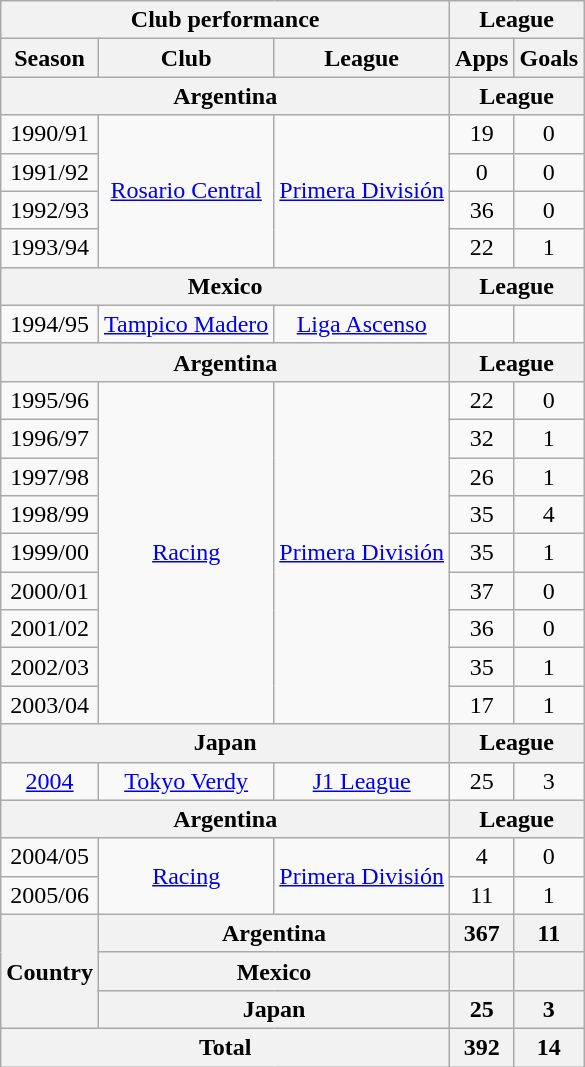<table class="wikitable" style="text-align:center;">
<tr>
<th colspan=3>Club performance</th>
<th colspan=2>League</th>
</tr>
<tr>
<th>Season</th>
<th>Club</th>
<th>League</th>
<th>Apps</th>
<th>Goals</th>
</tr>
<tr>
<th colspan=3>Argentina</th>
<th colspan=2>League</th>
</tr>
<tr>
<td>1990/91</td>
<td rowspan="4"><a href='#'>Rosario Central</a></td>
<td rowspan="4"><a href='#'>Primera División</a></td>
<td>19</td>
<td>0</td>
</tr>
<tr>
<td>1991/92</td>
<td>0</td>
<td>0</td>
</tr>
<tr>
<td>1992/93</td>
<td>36</td>
<td>0</td>
</tr>
<tr>
<td>1993/94</td>
<td>22</td>
<td>1</td>
</tr>
<tr>
<th colspan=3>Mexico</th>
<th colspan=2>League</th>
</tr>
<tr>
<td>1994/95</td>
<td><a href='#'>Tampico Madero</a></td>
<td><a href='#'>Liga Ascenso</a></td>
<td></td>
<td></td>
</tr>
<tr>
<th colspan=3>Argentina</th>
<th colspan=2>League</th>
</tr>
<tr>
<td>1995/96</td>
<td rowspan="9"><a href='#'>Racing</a></td>
<td rowspan="9"><a href='#'>Primera División</a></td>
<td>22</td>
<td>0</td>
</tr>
<tr>
<td>1996/97</td>
<td>32</td>
<td>1</td>
</tr>
<tr>
<td>1997/98</td>
<td>26</td>
<td>1</td>
</tr>
<tr>
<td>1998/99</td>
<td>35</td>
<td>4</td>
</tr>
<tr>
<td>1999/00</td>
<td>35</td>
<td>1</td>
</tr>
<tr>
<td>2000/01</td>
<td>37</td>
<td>0</td>
</tr>
<tr>
<td>2001/02</td>
<td>36</td>
<td>0</td>
</tr>
<tr>
<td>2002/03</td>
<td>35</td>
<td>1</td>
</tr>
<tr>
<td>2003/04</td>
<td>17</td>
<td>1</td>
</tr>
<tr>
<th colspan=3>Japan</th>
<th colspan=2>League</th>
</tr>
<tr>
<td><a href='#'>2004</a></td>
<td><a href='#'>Tokyo Verdy</a></td>
<td><a href='#'>J1 League</a></td>
<td>25</td>
<td>3</td>
</tr>
<tr>
<th colspan=3>Argentina</th>
<th colspan=2>League</th>
</tr>
<tr>
<td>2004/05</td>
<td rowspan="2"><a href='#'>Racing</a></td>
<td rowspan="2"><a href='#'>Primera División</a></td>
<td>4</td>
<td>0</td>
</tr>
<tr>
<td>2005/06</td>
<td>11</td>
<td>1</td>
</tr>
<tr>
<th rowspan=3>Country</th>
<th colspan=2>Argentina</th>
<th>367</th>
<th>11</th>
</tr>
<tr>
<th colspan=2>Mexico</th>
<th></th>
<th></th>
</tr>
<tr>
<th colspan=2>Japan</th>
<th>25</th>
<th>3</th>
</tr>
<tr>
<th colspan=3>Total</th>
<th>392</th>
<th>14</th>
</tr>
</table>
